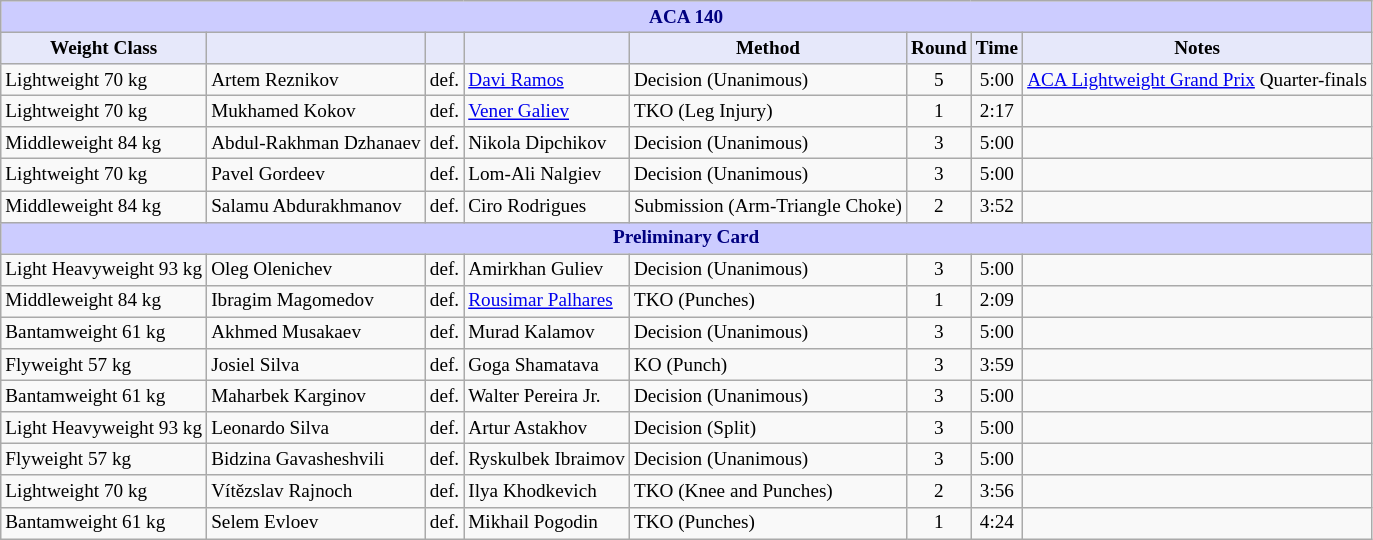<table class="wikitable" style="font-size: 80%;">
<tr>
<th colspan="8" style="background-color: #ccf; color: #000080; text-align: center;"><strong>ACA 140</strong></th>
</tr>
<tr>
<th colspan="1" style="background-color: #E6E8FA; color: #000000; text-align: center;">Weight Class</th>
<th colspan="1" style="background-color: #E6E8FA; color: #000000; text-align: center;"></th>
<th colspan="1" style="background-color: #E6E8FA; color: #000000; text-align: center;"></th>
<th colspan="1" style="background-color: #E6E8FA; color: #000000; text-align: center;"></th>
<th colspan="1" style="background-color: #E6E8FA; color: #000000; text-align: center;">Method</th>
<th colspan="1" style="background-color: #E6E8FA; color: #000000; text-align: center;">Round</th>
<th colspan="1" style="background-color: #E6E8FA; color: #000000; text-align: center;">Time</th>
<th colspan="1" style="background-color: #E6E8FA; color: #000000; text-align: center;">Notes</th>
</tr>
<tr>
<td>Lightweight 70 kg</td>
<td> Artem Reznikov</td>
<td>def.</td>
<td> <a href='#'>Davi Ramos</a></td>
<td>Decision (Unanimous)</td>
<td align=center>5</td>
<td align=center>5:00</td>
<td><a href='#'>ACA Lightweight Grand Prix</a> Quarter-finals</td>
</tr>
<tr>
<td>Lightweight 70 kg</td>
<td> Mukhamed Kokov</td>
<td>def.</td>
<td> <a href='#'>Vener Galiev</a></td>
<td>TKO (Leg Injury)</td>
<td align=center>1</td>
<td align=center>2:17</td>
<td></td>
</tr>
<tr>
<td>Middleweight 84 kg</td>
<td> Abdul-Rakhman Dzhanaev</td>
<td>def.</td>
<td> Nikola Dipchikov</td>
<td>Decision (Unanimous)</td>
<td align=center>3</td>
<td align=center>5:00</td>
<td></td>
</tr>
<tr>
<td>Lightweight 70 kg</td>
<td> Pavel Gordeev</td>
<td>def.</td>
<td> Lom-Ali Nalgiev</td>
<td>Decision (Unanimous)</td>
<td align=center>3</td>
<td align=center>5:00</td>
<td></td>
</tr>
<tr>
<td>Middleweight 84 kg</td>
<td> Salamu Abdurakhmanov</td>
<td>def.</td>
<td> Ciro Rodrigues</td>
<td>Submission (Arm-Triangle Choke)</td>
<td align=center>2</td>
<td align=center>3:52</td>
<td></td>
</tr>
<tr>
<th colspan="8" style="background-color: #ccf; color: #000080; text-align: center;"><strong>Preliminary Card</strong></th>
</tr>
<tr>
<td>Light Heavyweight 93 kg</td>
<td> Oleg Olenichev</td>
<td>def.</td>
<td> Amirkhan Guliev</td>
<td>Decision (Unanimous)</td>
<td align=center>3</td>
<td align=center>5:00</td>
<td></td>
</tr>
<tr>
<td>Middleweight 84 kg</td>
<td> Ibragim Magomedov</td>
<td>def.</td>
<td> <a href='#'>Rousimar Palhares</a></td>
<td>TKO (Punches)</td>
<td align=center>1</td>
<td align=center>2:09</td>
<td></td>
</tr>
<tr>
<td>Bantamweight 61 kg</td>
<td> Akhmed Musakaev</td>
<td>def.</td>
<td> Murad Kalamov</td>
<td>Decision (Unanimous)</td>
<td align=center>3</td>
<td align=center>5:00</td>
<td></td>
</tr>
<tr>
<td>Flyweight 57 kg</td>
<td> Josiel Silva</td>
<td>def.</td>
<td> Goga Shamatava</td>
<td>KO (Punch)</td>
<td align=center>3</td>
<td align=center>3:59</td>
<td></td>
</tr>
<tr>
<td>Bantamweight 61 kg</td>
<td> Maharbek Karginov</td>
<td>def.</td>
<td> Walter Pereira Jr.</td>
<td>Decision (Unanimous)</td>
<td align=center>3</td>
<td align=center>5:00</td>
<td></td>
</tr>
<tr>
<td>Light Heavyweight 93 kg</td>
<td> Leonardo Silva</td>
<td>def.</td>
<td> Artur Astakhov</td>
<td>Decision (Split)</td>
<td align=center>3</td>
<td align=center>5:00</td>
<td></td>
</tr>
<tr>
<td>Flyweight 57 kg</td>
<td> Bidzina Gavasheshvili</td>
<td>def.</td>
<td> Ryskulbek Ibraimov</td>
<td>Decision (Unanimous)</td>
<td align=center>3</td>
<td align=center>5:00</td>
<td></td>
</tr>
<tr>
<td>Lightweight 70 kg</td>
<td> Vítězslav Rajnoch</td>
<td>def.</td>
<td> Ilya Khodkevich</td>
<td>TKO (Knee and Punches)</td>
<td align=center>2</td>
<td align=center>3:56</td>
<td></td>
</tr>
<tr>
<td>Bantamweight 61 kg</td>
<td> Selem Evloev</td>
<td>def.</td>
<td> Mikhail Pogodin</td>
<td>TKO (Punches)</td>
<td align=center>1</td>
<td align=center>4:24</td>
<td></td>
</tr>
</table>
